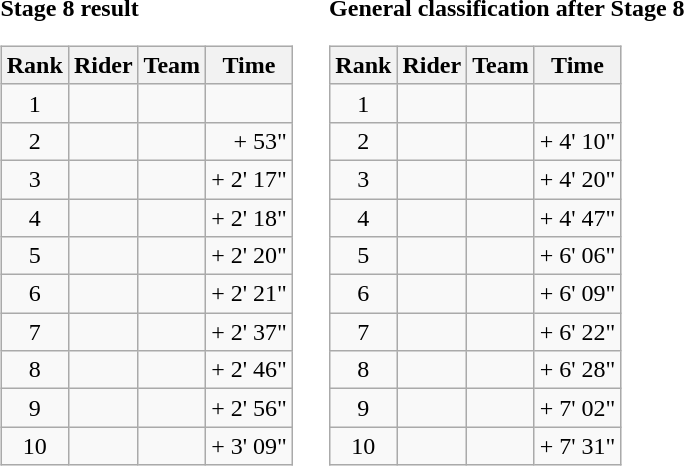<table>
<tr>
<td><strong>Stage 8 result</strong><br><table class="wikitable">
<tr>
<th scope="col">Rank</th>
<th scope="col">Rider</th>
<th scope="col">Team</th>
<th scope="col">Time</th>
</tr>
<tr>
<td style="text-align:center;">1</td>
<td></td>
<td></td>
<td style="text-align:right;"></td>
</tr>
<tr>
<td style="text-align:center;">2</td>
<td></td>
<td></td>
<td style="text-align:right;">+ 53"</td>
</tr>
<tr>
<td style="text-align:center;">3</td>
<td></td>
<td></td>
<td style="text-align:right;">+ 2' 17"</td>
</tr>
<tr>
<td style="text-align:center;">4</td>
<td></td>
<td></td>
<td style="text-align:right;">+ 2' 18"</td>
</tr>
<tr>
<td style="text-align:center;">5</td>
<td></td>
<td></td>
<td style="text-align:right;">+ 2' 20"</td>
</tr>
<tr>
<td style="text-align:center;">6</td>
<td></td>
<td></td>
<td style="text-align:right;">+ 2' 21"</td>
</tr>
<tr>
<td style="text-align:center;">7</td>
<td></td>
<td></td>
<td style="text-align:right;">+ 2' 37"</td>
</tr>
<tr>
<td style="text-align:center;">8</td>
<td></td>
<td></td>
<td style="text-align:right;">+ 2' 46"</td>
</tr>
<tr>
<td style="text-align:center;">9</td>
<td></td>
<td></td>
<td style="text-align:right;">+ 2' 56"</td>
</tr>
<tr>
<td style="text-align:center;">10</td>
<td></td>
<td></td>
<td style="text-align:right;">+ 3' 09"</td>
</tr>
</table>
</td>
<td></td>
<td><strong>General classification after Stage 8</strong><br><table class="wikitable">
<tr>
<th scope="col">Rank</th>
<th scope="col">Rider</th>
<th scope="col">Team</th>
<th scope="col">Time</th>
</tr>
<tr>
<td style="text-align:center;">1</td>
<td></td>
<td></td>
<td style="text-align:right;"></td>
</tr>
<tr>
<td style="text-align:center;">2</td>
<td></td>
<td></td>
<td style="text-align:right;">+ 4' 10"</td>
</tr>
<tr>
<td style="text-align:center;">3</td>
<td></td>
<td></td>
<td style="text-align:right;">+ 4' 20"</td>
</tr>
<tr>
<td style="text-align:center;">4</td>
<td></td>
<td></td>
<td style="text-align:right;">+ 4' 47"</td>
</tr>
<tr>
<td style="text-align:center;">5</td>
<td></td>
<td></td>
<td style="text-align:right;">+ 6' 06"</td>
</tr>
<tr>
<td style="text-align:center;">6</td>
<td></td>
<td></td>
<td style="text-align:right;">+ 6' 09"</td>
</tr>
<tr>
<td style="text-align:center;">7</td>
<td></td>
<td></td>
<td style="text-align:right;">+ 6' 22"</td>
</tr>
<tr>
<td style="text-align:center;">8</td>
<td></td>
<td></td>
<td style="text-align:right;">+ 6' 28"</td>
</tr>
<tr>
<td style="text-align:center;">9</td>
<td></td>
<td></td>
<td style="text-align:right;">+ 7' 02"</td>
</tr>
<tr>
<td style="text-align:center;">10</td>
<td></td>
<td></td>
<td style="text-align:right;">+ 7' 31"</td>
</tr>
</table>
</td>
</tr>
</table>
